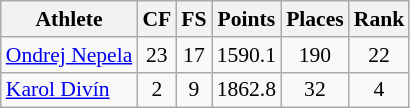<table class="wikitable" border="1" style="font-size:90%">
<tr>
<th>Athlete</th>
<th>CF</th>
<th>FS</th>
<th>Points</th>
<th>Places</th>
<th>Rank</th>
</tr>
<tr align=center>
<td align=left><a href='#'>Ondrej Nepela</a></td>
<td>23</td>
<td>17</td>
<td>1590.1</td>
<td>190</td>
<td>22</td>
</tr>
<tr align=center>
<td align=left><a href='#'>Karol Divín</a></td>
<td>2</td>
<td>9</td>
<td>1862.8</td>
<td>32</td>
<td>4</td>
</tr>
</table>
